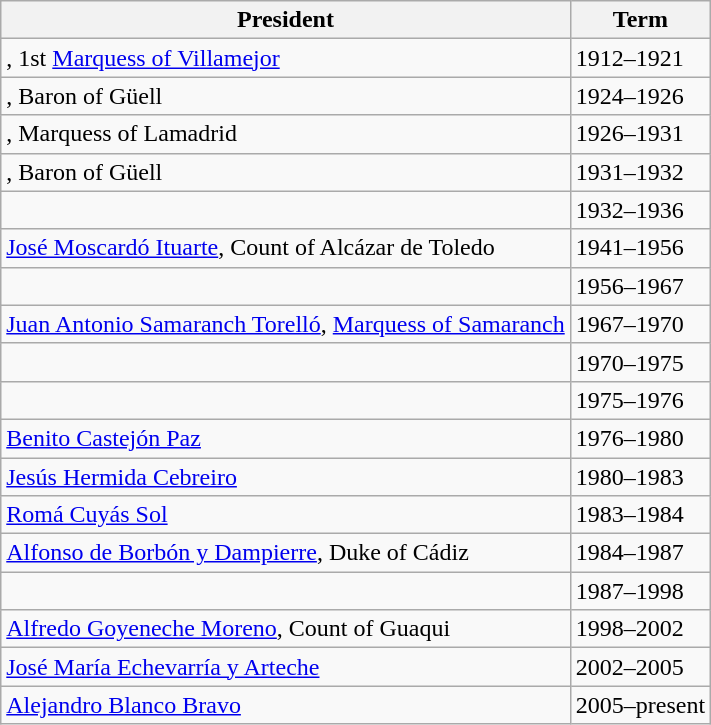<table class="wikitable">
<tr>
<th>President</th>
<th>Term</th>
</tr>
<tr>
<td>, 1st <a href='#'>Marquess of Villamejor</a></td>
<td>1912–1921</td>
</tr>
<tr>
<td>, Baron of Güell</td>
<td>1924–1926</td>
</tr>
<tr>
<td>, Marquess of Lamadrid</td>
<td>1926–1931</td>
</tr>
<tr>
<td>, Baron of Güell</td>
<td>1931–1932</td>
</tr>
<tr>
<td></td>
<td>1932–1936</td>
</tr>
<tr>
<td><a href='#'>José Moscardó Ituarte</a>, Count of Alcázar de Toledo</td>
<td>1941–1956</td>
</tr>
<tr>
<td></td>
<td>1956–1967</td>
</tr>
<tr>
<td><a href='#'>Juan Antonio Samaranch Torelló</a>, <a href='#'>Marquess of Samaranch</a></td>
<td>1967–1970</td>
</tr>
<tr>
<td></td>
<td>1970–1975</td>
</tr>
<tr>
<td></td>
<td>1975–1976</td>
</tr>
<tr>
<td><a href='#'>Benito Castejón Paz</a></td>
<td>1976–1980</td>
</tr>
<tr>
<td><a href='#'>Jesús Hermida Cebreiro</a></td>
<td>1980–1983</td>
</tr>
<tr>
<td><a href='#'>Romá Cuyás Sol</a></td>
<td>1983–1984</td>
</tr>
<tr>
<td><a href='#'>Alfonso de Borbón y Dampierre</a>, Duke of Cádiz</td>
<td>1984–1987</td>
</tr>
<tr>
<td></td>
<td>1987–1998</td>
</tr>
<tr>
<td><a href='#'>Alfredo Goyeneche Moreno</a>, Count of Guaqui</td>
<td>1998–2002</td>
</tr>
<tr>
<td><a href='#'>José María Echevarría y Arteche</a></td>
<td>2002–2005</td>
</tr>
<tr>
<td><a href='#'>Alejandro Blanco Bravo</a></td>
<td>2005–present</td>
</tr>
</table>
